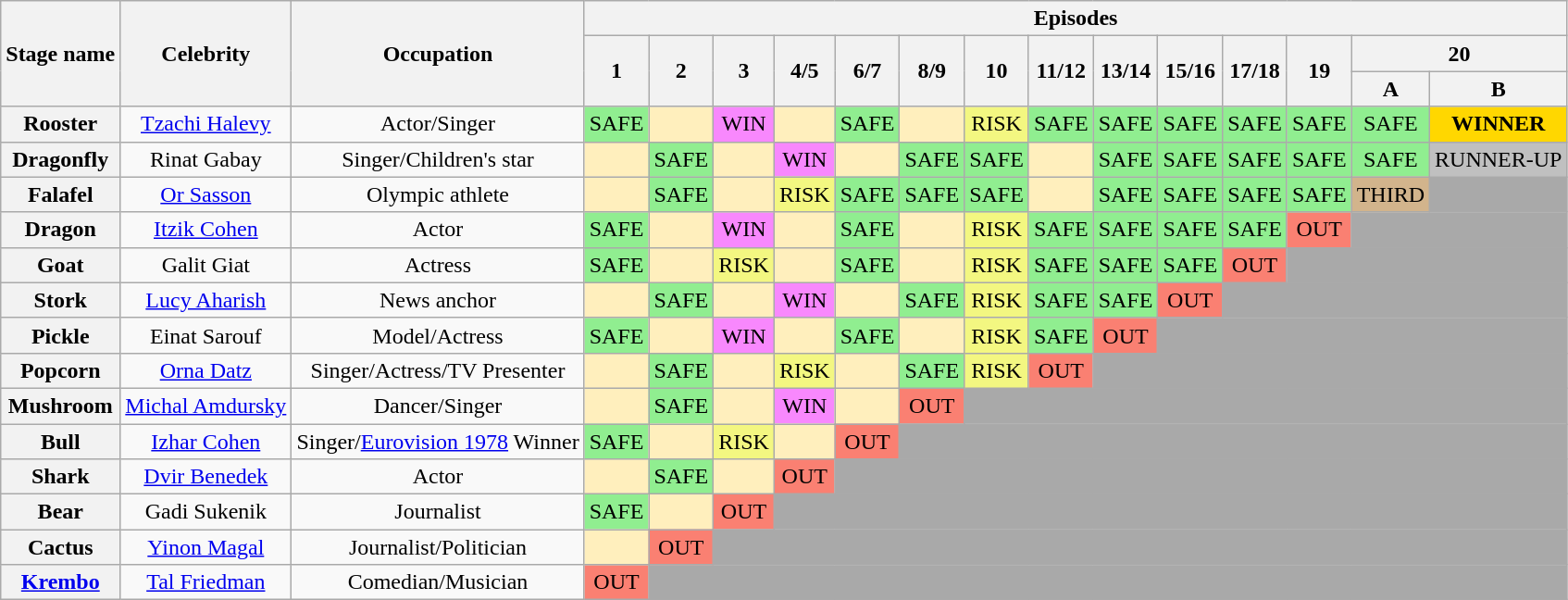<table class="wikitable" style="text-align:center; ">
<tr>
<th rowspan="3">Stage name</th>
<th rowspan="3">Celebrity</th>
<th rowspan="3">Occupation</th>
<th colspan="14">Episodes</th>
</tr>
<tr>
<th rowspan="2">1</th>
<th rowspan="2">2</th>
<th rowspan="2">3</th>
<th rowspan="2">4/5</th>
<th rowspan="2">6/7</th>
<th rowspan="2">8/9</th>
<th rowspan="2">10</th>
<th rowspan="2">11/12</th>
<th rowspan="2">13/14</th>
<th rowspan="2">15/16</th>
<th rowspan="2">17/18</th>
<th rowspan="2">19</th>
<th colspan="2">20</th>
</tr>
<tr>
<th>A</th>
<th>B</th>
</tr>
<tr>
<th>Rooster</th>
<td><a href='#'>Tzachi Halevy</a></td>
<td>Actor/Singer</td>
<td bgcolor="lightgreen">SAFE</td>
<td bgcolor="FFEFBD"></td>
<td bgcolor="F888FD">WIN</td>
<td bgcolor="FFEFBD"></td>
<td bgcolor="lightgreen">SAFE</td>
<td bgcolor="FFEFBD"></td>
<td bgcolor="F3F781">RISK</td>
<td bgcolor="lightgreen">SAFE</td>
<td bgcolor="lightgreen">SAFE</td>
<td bgcolor="lightgreen">SAFE</td>
<td bgcolor="lightgreen">SAFE</td>
<td bgcolor="lightgreen">SAFE</td>
<td bgcolor="lightgreen">SAFE</td>
<td bgcolor="gold"><strong>WINNER</strong></td>
</tr>
<tr>
<th>Dragonfly</th>
<td>Rinat Gabay</td>
<td>Singer/Children's star</td>
<td bgcolor="FFEFBD"></td>
<td bgcolor="lightgreen">SAFE</td>
<td bgcolor="FFEFBD"></td>
<td bgcolor="F888FD">WIN</td>
<td bgcolor="FFEFBD"></td>
<td bgcolor="lightgreen">SAFE</td>
<td bgcolor="lightgreen">SAFE</td>
<td bgcolor="FFEFBD"></td>
<td bgcolor="lightgreen">SAFE</td>
<td bgcolor="lightgreen">SAFE</td>
<td bgcolor="lightgreen">SAFE</td>
<td bgcolor="lightgreen">SAFE</td>
<td bgcolor="lightgreen">SAFE</td>
<td bgcolor="silver">RUNNER-UP</td>
</tr>
<tr>
<th>Falafel</th>
<td><a href='#'>Or Sasson</a></td>
<td>Olympic athlete</td>
<td bgcolor="FFEFBD"></td>
<td bgcolor="lightgreen">SAFE</td>
<td bgcolor="FFEFBD"></td>
<td bgcolor="F3F781">RISK</td>
<td bgcolor="lightgreen">SAFE</td>
<td bgcolor="lightgreen">SAFE</td>
<td bgcolor="lightgreen">SAFE</td>
<td bgcolor="FFEFBD"></td>
<td bgcolor="lightgreen">SAFE</td>
<td bgcolor="lightgreen">SAFE</td>
<td bgcolor="lightgreen">SAFE</td>
<td bgcolor="lightgreen">SAFE</td>
<td bgcolor="tan">THIRD</td>
<td bgcolor="darkgrey"></td>
</tr>
<tr>
<th>Dragon</th>
<td><a href='#'>Itzik Cohen</a></td>
<td>Actor</td>
<td bgcolor="lightgreen">SAFE</td>
<td bgcolor="FFEFBD"></td>
<td bgcolor="F888FD">WIN</td>
<td bgcolor="FFEFBD"></td>
<td bgcolor="lightgreen">SAFE</td>
<td bgcolor="FFEFBD"></td>
<td bgcolor="F3F781">RISK</td>
<td bgcolor="lightgreen">SAFE</td>
<td bgcolor="lightgreen">SAFE</td>
<td bgcolor="lightgreen">SAFE</td>
<td bgcolor="lightgreen">SAFE</td>
<td bgcolor="salmon">OUT</td>
<td colspan="2" bgcolor="darkgrey"></td>
</tr>
<tr>
<th>Goat</th>
<td>Galit Giat</td>
<td>Actress</td>
<td bgcolor="lightgreen">SAFE</td>
<td bgcolor="FFEFBD"></td>
<td bgcolor="F3F781">RISK</td>
<td bgcolor="FFEFBD"></td>
<td bgcolor="lightgreen">SAFE</td>
<td bgcolor="FFEFBD"></td>
<td bgcolor="F3F781">RISK</td>
<td bgcolor="lightgreen">SAFE</td>
<td bgcolor="lightgreen">SAFE</td>
<td bgcolor="lightgreen">SAFE</td>
<td bgcolor="salmon">OUT</td>
<td colspan="3" bgcolor="darkgrey"></td>
</tr>
<tr>
<th>Stork</th>
<td><a href='#'>Lucy Aharish</a></td>
<td>News anchor</td>
<td bgcolor="FFEFBD"></td>
<td bgcolor="lightgreen">SAFE</td>
<td bgcolor="FFEFBD"></td>
<td bgcolor="F888FD">WIN</td>
<td bgcolor="FFEFBD"></td>
<td bgcolor="lightgreen">SAFE</td>
<td bgcolor="F3F781">RISK</td>
<td bgcolor="lightgreen">SAFE</td>
<td bgcolor="lightgreen">SAFE</td>
<td bgcolor="salmon">OUT</td>
<td colspan="4" bgcolor="darkgrey"></td>
</tr>
<tr>
<th>Pickle</th>
<td>Einat Sarouf</td>
<td>Model/Actress</td>
<td bgcolor="lightgreen">SAFE</td>
<td bgcolor="FFEFBD"></td>
<td bgcolor="F888FD">WIN</td>
<td bgcolor="FFEFBD"></td>
<td bgcolor="lightgreen">SAFE</td>
<td bgcolor="FFEFBD"></td>
<td bgcolor="F3F781">RISK</td>
<td bgcolor="lightgreen">SAFE</td>
<td bgcolor="salmon">OUT</td>
<td colspan="5" bgcolor="darkgrey"></td>
</tr>
<tr>
<th>Popcorn</th>
<td><a href='#'>Orna Datz</a></td>
<td>Singer/Actress/TV Presenter</td>
<td bgcolor="FFEFBD"></td>
<td bgcolor="lightgreen">SAFE</td>
<td bgcolor="FFEFBD"></td>
<td bgcolor="F3F781">RISK</td>
<td bgcolor="FFEFBD"></td>
<td bgcolor="lightgreen">SAFE</td>
<td bgcolor="F3F781">RISK</td>
<td bgcolor="salmon">OUT</td>
<td colspan="6" bgcolor="darkgrey"></td>
</tr>
<tr>
<th>Mushroom</th>
<td><a href='#'>Michal Amdursky</a></td>
<td>Dancer/Singer</td>
<td bgcolor="FFEFBD"></td>
<td bgcolor="lightgreen">SAFE</td>
<td bgcolor="FFEFBD"></td>
<td bgcolor="F888FD">WIN</td>
<td bgcolor="FFEFBD"></td>
<td bgcolor="salmon">OUT</td>
<td colspan="8" bgcolor="darkgrey"></td>
</tr>
<tr>
<th>Bull</th>
<td><a href='#'>Izhar Cohen</a></td>
<td>Singer/<a href='#'>Eurovision 1978</a> Winner</td>
<td bgcolor="lightgreen">SAFE</td>
<td bgcolor="FFEFBD"></td>
<td bgcolor="F3F781">RISK</td>
<td bgcolor="FFEFBD"></td>
<td bgcolor="salmon">OUT</td>
<td colspan="9" bgcolor="darkgrey"></td>
</tr>
<tr>
<th>Shark</th>
<td><a href='#'>Dvir Benedek</a></td>
<td>Actor</td>
<td bgcolor="FFEFBD"></td>
<td bgcolor="lightgreen">SAFE</td>
<td bgcolor="FFEFBD"></td>
<td bgcolor="salmon">OUT</td>
<td colspan="10" bgcolor="darkgrey"></td>
</tr>
<tr>
<th>Bear</th>
<td>Gadi Sukenik</td>
<td>Journalist</td>
<td bgcolor="lightgreen">SAFE</td>
<td bgcolor="FFEFBD"></td>
<td bgcolor="salmon">OUT</td>
<td colspan="11" bgcolor="darkgrey"></td>
</tr>
<tr>
<th>Cactus</th>
<td><a href='#'>Yinon Magal</a></td>
<td>Journalist/Politician</td>
<td bgcolor="FFEFBD"></td>
<td bgcolor="salmon">OUT</td>
<td colspan="12" bgcolor="darkgrey"></td>
</tr>
<tr>
<th><a href='#'>Krembo</a></th>
<td><a href='#'>Tal Friedman</a></td>
<td>Comedian/Musician</td>
<td bgcolor="salmon">OUT</td>
<td colspan="13" bgcolor="darkgrey"></td>
</tr>
</table>
